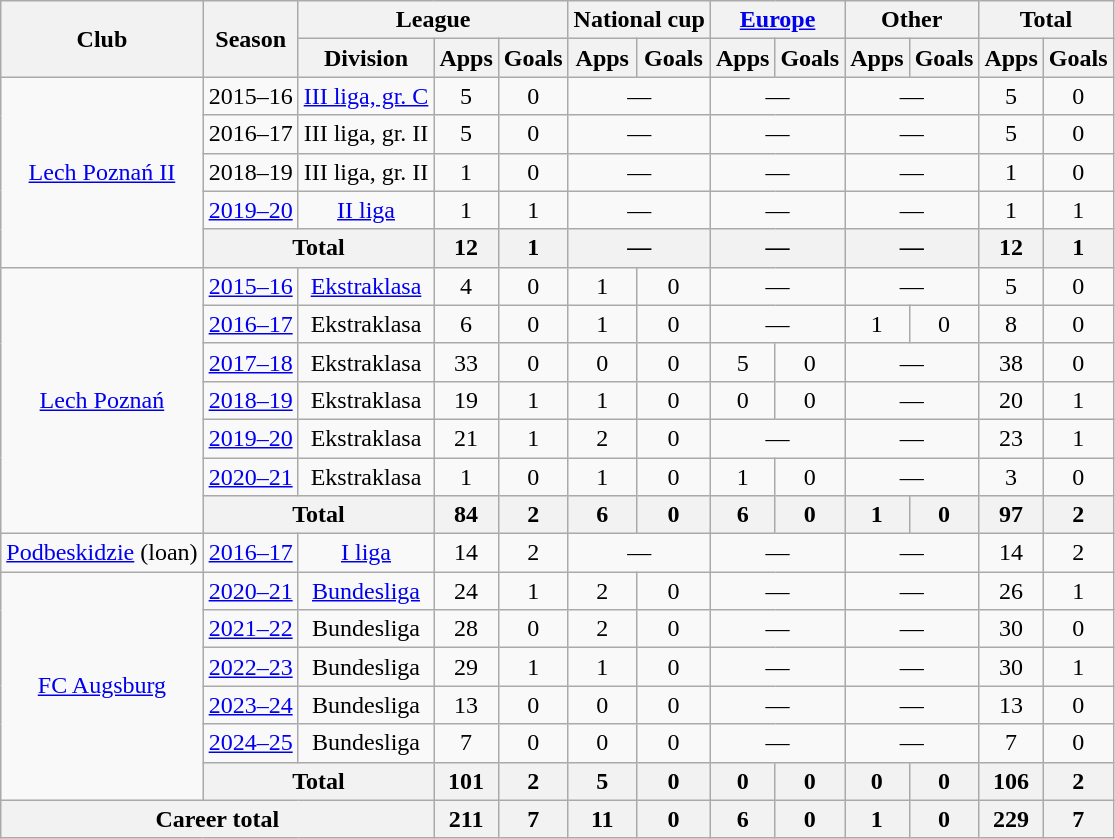<table class="wikitable" style="text-align: center;">
<tr>
<th rowspan="2">Club</th>
<th rowspan="2">Season</th>
<th colspan="3">League</th>
<th colspan="2">National cup</th>
<th colspan="2"><a href='#'>Europe</a></th>
<th colspan="2">Other</th>
<th colspan="2">Total</th>
</tr>
<tr>
<th>Division</th>
<th>Apps</th>
<th>Goals</th>
<th>Apps</th>
<th>Goals</th>
<th>Apps</th>
<th>Goals</th>
<th>Apps</th>
<th>Goals</th>
<th>Apps</th>
<th>Goals</th>
</tr>
<tr>
<td rowspan="5"><a href='#'>Lech Poznań II</a></td>
<td>2015–16</td>
<td><a href='#'>III liga, gr. C</a></td>
<td>5</td>
<td>0</td>
<td colspan="2">—</td>
<td colspan="2">—</td>
<td colspan="2">—</td>
<td>5</td>
<td>0</td>
</tr>
<tr>
<td>2016–17</td>
<td>III liga, gr. II</td>
<td>5</td>
<td>0</td>
<td colspan="2">—</td>
<td colspan="2">—</td>
<td colspan="2">—</td>
<td>5</td>
<td>0</td>
</tr>
<tr>
<td>2018–19</td>
<td>III liga, gr. II</td>
<td>1</td>
<td>0</td>
<td colspan="2">—</td>
<td colspan="2">—</td>
<td colspan="2">—</td>
<td>1</td>
<td>0</td>
</tr>
<tr>
<td><a href='#'>2019–20</a></td>
<td><a href='#'>II liga</a></td>
<td>1</td>
<td>1</td>
<td colspan="2">—</td>
<td colspan="2">—</td>
<td colspan="2">—</td>
<td>1</td>
<td>1</td>
</tr>
<tr>
<th colspan="2">Total</th>
<th>12</th>
<th>1</th>
<th colspan="2">—</th>
<th colspan="2">—</th>
<th colspan="2">—</th>
<th>12</th>
<th>1</th>
</tr>
<tr>
<td rowspan="7"><a href='#'>Lech Poznań</a></td>
<td><a href='#'>2015–16</a></td>
<td><a href='#'>Ekstraklasa</a></td>
<td>4</td>
<td>0</td>
<td>1</td>
<td>0</td>
<td colspan="2">—</td>
<td colspan="2">—</td>
<td>5</td>
<td>0</td>
</tr>
<tr>
<td><a href='#'>2016–17</a></td>
<td>Ekstraklasa</td>
<td>6</td>
<td>0</td>
<td>1</td>
<td>0</td>
<td colspan="2">—</td>
<td>1</td>
<td>0</td>
<td>8</td>
<td>0</td>
</tr>
<tr>
<td><a href='#'>2017–18</a></td>
<td>Ekstraklasa</td>
<td>33</td>
<td>0</td>
<td>0</td>
<td>0</td>
<td>5</td>
<td>0</td>
<td colspan="2">—</td>
<td>38</td>
<td>0</td>
</tr>
<tr>
<td><a href='#'>2018–19</a></td>
<td>Ekstraklasa</td>
<td>19</td>
<td>1</td>
<td>1</td>
<td>0</td>
<td>0</td>
<td>0</td>
<td colspan="2">—</td>
<td>20</td>
<td>1</td>
</tr>
<tr>
<td><a href='#'>2019–20</a></td>
<td>Ekstraklasa</td>
<td>21</td>
<td>1</td>
<td>2</td>
<td>0</td>
<td colspan="2">—</td>
<td colspan="2">—</td>
<td>23</td>
<td>1</td>
</tr>
<tr>
<td><a href='#'>2020–21</a></td>
<td>Ekstraklasa</td>
<td>1</td>
<td>0</td>
<td>1</td>
<td>0</td>
<td>1</td>
<td>0</td>
<td colspan="2">—</td>
<td>3</td>
<td>0</td>
</tr>
<tr>
<th colspan="2">Total</th>
<th>84</th>
<th>2</th>
<th>6</th>
<th>0</th>
<th>6</th>
<th>0</th>
<th>1</th>
<th>0</th>
<th>97</th>
<th>2</th>
</tr>
<tr>
<td><a href='#'>Podbeskidzie</a> (loan)</td>
<td><a href='#'>2016–17</a></td>
<td><a href='#'>I liga</a></td>
<td>14</td>
<td>2</td>
<td colspan="2">—</td>
<td colspan="2">—</td>
<td colspan="2">—</td>
<td>14</td>
<td>2</td>
</tr>
<tr>
<td rowspan="6"><a href='#'>FC Augsburg</a></td>
<td><a href='#'>2020–21</a></td>
<td><a href='#'>Bundesliga</a></td>
<td>24</td>
<td>1</td>
<td>2</td>
<td>0</td>
<td colspan="2">—</td>
<td colspan="2">—</td>
<td>26</td>
<td>1</td>
</tr>
<tr>
<td><a href='#'>2021–22</a></td>
<td>Bundesliga</td>
<td>28</td>
<td>0</td>
<td>2</td>
<td>0</td>
<td colspan="2">—</td>
<td colspan="2">—</td>
<td>30</td>
<td>0</td>
</tr>
<tr>
<td><a href='#'>2022–23</a></td>
<td>Bundesliga</td>
<td>29</td>
<td>1</td>
<td>1</td>
<td>0</td>
<td colspan="2">—</td>
<td colspan="2">—</td>
<td>30</td>
<td>1</td>
</tr>
<tr>
<td><a href='#'>2023–24</a></td>
<td>Bundesliga</td>
<td>13</td>
<td>0</td>
<td>0</td>
<td>0</td>
<td colspan="2">—</td>
<td colspan="2">—</td>
<td>13</td>
<td>0</td>
</tr>
<tr>
<td><a href='#'>2024–25</a></td>
<td>Bundesliga</td>
<td>7</td>
<td>0</td>
<td>0</td>
<td>0</td>
<td colspan="2">—</td>
<td colspan="2">—</td>
<td>7</td>
<td>0</td>
</tr>
<tr>
<th colspan="2">Total</th>
<th>101</th>
<th>2</th>
<th>5</th>
<th>0</th>
<th>0</th>
<th>0</th>
<th>0</th>
<th>0</th>
<th>106</th>
<th>2</th>
</tr>
<tr>
<th colspan="3">Career total</th>
<th>211</th>
<th>7</th>
<th>11</th>
<th>0</th>
<th>6</th>
<th>0</th>
<th>1</th>
<th>0</th>
<th>229</th>
<th>7</th>
</tr>
</table>
